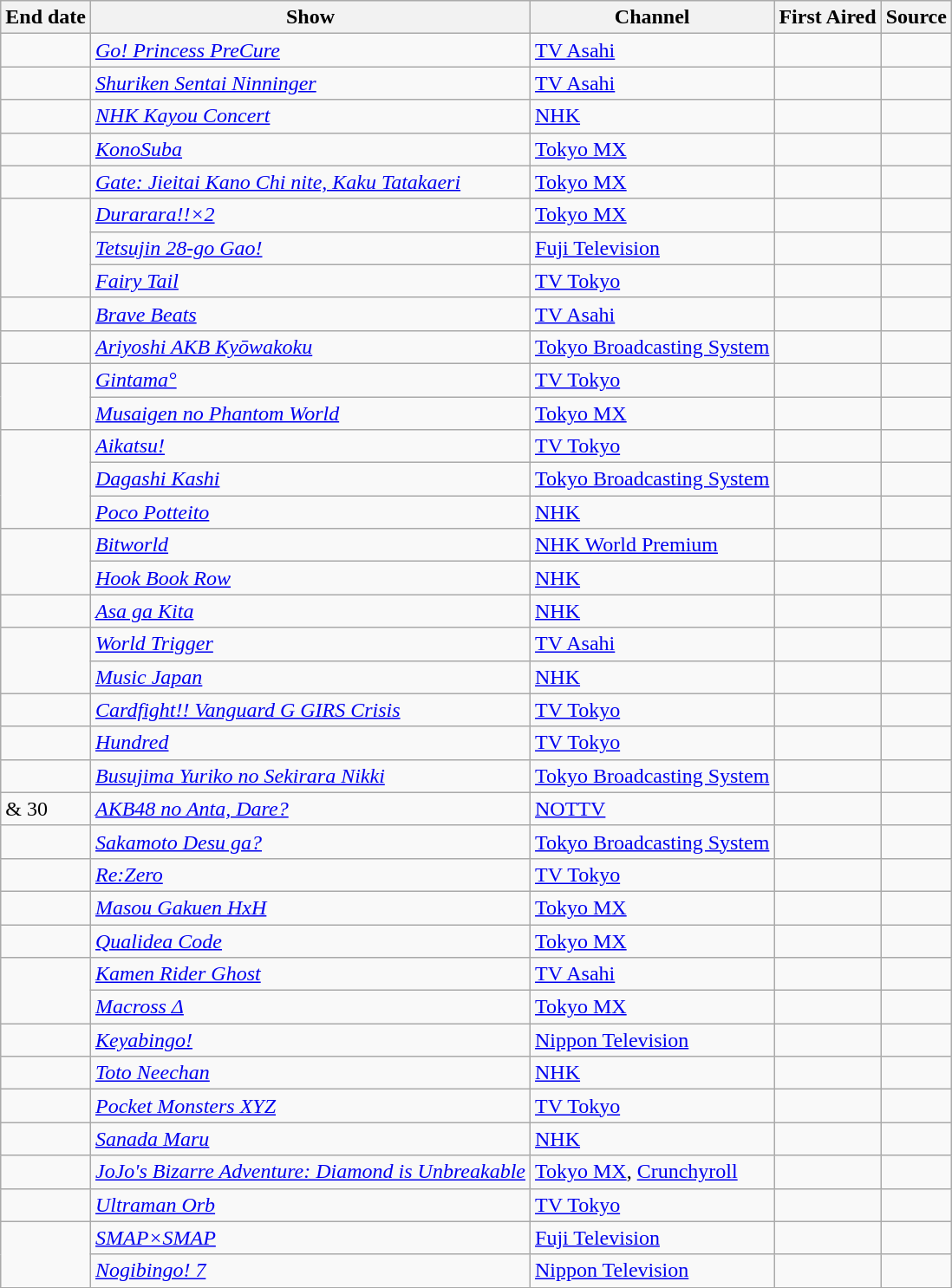<table class="wikitable sortable">
<tr>
<th scope="col">End date</th>
<th scope="col">Show</th>
<th scope="col">Channel</th>
<th scope="col">First Aired</th>
<th class="unsortable" scope="col">Source</th>
</tr>
<tr>
<td></td>
<td><em><a href='#'>Go! Princess PreCure</a></em></td>
<td><a href='#'>TV Asahi</a></td>
<td></td>
<td></td>
</tr>
<tr>
<td></td>
<td><em><a href='#'>Shuriken Sentai Ninninger</a></em></td>
<td><a href='#'>TV Asahi</a></td>
<td></td>
<td></td>
</tr>
<tr>
<td></td>
<td><em><a href='#'>NHK Kayou Concert</a></em></td>
<td><a href='#'>NHK</a></td>
<td></td>
<td></td>
</tr>
<tr>
<td></td>
<td><em><a href='#'>KonoSuba</a></em></td>
<td><a href='#'>Tokyo MX</a></td>
<td></td>
<td></td>
</tr>
<tr>
<td></td>
<td><em><a href='#'>Gate: Jieitai Kano Chi nite, Kaku Tatakaeri</a></em></td>
<td><a href='#'>Tokyo MX</a></td>
<td></td>
<td></td>
</tr>
<tr>
<td rowspan="3"></td>
<td><em><a href='#'>Durarara!!×2</a></em></td>
<td><a href='#'>Tokyo MX</a></td>
<td></td>
<td></td>
</tr>
<tr>
<td><em><a href='#'>Tetsujin 28-go Gao!</a></em></td>
<td><a href='#'>Fuji Television</a></td>
<td></td>
<td></td>
</tr>
<tr>
<td><em><a href='#'>Fairy Tail </a></em></td>
<td><a href='#'>TV Tokyo</a></td>
<td></td>
<td></td>
</tr>
<tr>
<td></td>
<td><em><a href='#'>Brave Beats</a></em></td>
<td><a href='#'>TV Asahi</a></td>
<td></td>
<td></td>
</tr>
<tr>
<td></td>
<td><em><a href='#'>Ariyoshi AKB Kyōwakoku</a></em></td>
<td><a href='#'>Tokyo Broadcasting System</a></td>
<td></td>
<td></td>
</tr>
<tr>
<td rowspan="2"></td>
<td><em><a href='#'>Gintama°</a></em></td>
<td><a href='#'>TV Tokyo</a></td>
<td></td>
<td></td>
</tr>
<tr>
<td><em><a href='#'>Musaigen no Phantom World</a></em></td>
<td><a href='#'>Tokyo MX</a></td>
<td></td>
<td></td>
</tr>
<tr>
<td rowspan="3"></td>
<td><em><a href='#'>Aikatsu!</a></em></td>
<td><a href='#'>TV Tokyo</a></td>
<td></td>
<td></td>
</tr>
<tr>
<td><em><a href='#'>Dagashi Kashi</a></em></td>
<td><a href='#'>Tokyo Broadcasting System</a></td>
<td></td>
<td></td>
</tr>
<tr>
<td><em><a href='#'>Poco Potteito </a></em></td>
<td><a href='#'>NHK</a></td>
<td></td>
<td></td>
</tr>
<tr>
<td rowspan="2"></td>
<td><em><a href='#'>Bitworld</a></em></td>
<td><a href='#'>NHK World Premium</a></td>
<td></td>
<td></td>
</tr>
<tr>
<td><em><a href='#'>Hook Book Row</a></em></td>
<td><a href='#'>NHK</a></td>
<td></td>
<td></td>
</tr>
<tr>
<td></td>
<td><em><a href='#'>Asa ga Kita</a></em></td>
<td><a href='#'>NHK</a></td>
<td></td>
<td></td>
</tr>
<tr>
<td rowspan="2"></td>
<td><em><a href='#'>World Trigger</a></em></td>
<td><a href='#'>TV Asahi</a></td>
<td></td>
<td></td>
</tr>
<tr>
<td><em><a href='#'>Music Japan</a></em></td>
<td><a href='#'>NHK</a></td>
<td></td>
<td></td>
</tr>
<tr>
<td></td>
<td><em><a href='#'>Cardfight!! Vanguard G GIRS Crisis</a></em></td>
<td><a href='#'>TV Tokyo</a></td>
<td></td>
<td></td>
</tr>
<tr>
<td></td>
<td><em><a href='#'>Hundred</a></em></td>
<td><a href='#'>TV Tokyo</a></td>
<td></td>
<td></td>
</tr>
<tr>
<td></td>
<td><em><a href='#'>Busujima Yuriko no Sekirara Nikki</a></em></td>
<td><a href='#'>Tokyo Broadcasting System</a></td>
<td></td>
<td></td>
</tr>
<tr>
<td> & 30</td>
<td><em><a href='#'>AKB48 no Anta, Dare?</a></em></td>
<td><a href='#'>NOTTV</a></td>
<td></td>
<td></td>
</tr>
<tr>
<td> </td>
<td><em><a href='#'>Sakamoto Desu ga?</a></em></td>
<td><a href='#'>Tokyo Broadcasting System</a></td>
<td></td>
<td></td>
</tr>
<tr>
<td></td>
<td><em><a href='#'>Re:Zero</a></em></td>
<td><a href='#'>TV Tokyo</a></td>
<td></td>
<td></td>
</tr>
<tr>
<td></td>
<td><em><a href='#'>Masou Gakuen HxH</a></em> </td>
<td><a href='#'>Tokyo MX</a></td>
<td></td>
<td></td>
</tr>
<tr>
<td></td>
<td><em><a href='#'>Qualidea Code</a></em></td>
<td><a href='#'>Tokyo MX</a></td>
<td></td>
<td></td>
</tr>
<tr>
<td rowspan="2"></td>
<td><em><a href='#'>Kamen Rider Ghost</a></em></td>
<td><a href='#'>TV Asahi</a></td>
<td></td>
<td></td>
</tr>
<tr>
<td><em><a href='#'>Macross Δ</a></em></td>
<td><a href='#'>Tokyo MX</a></td>
<td></td>
<td></td>
</tr>
<tr>
<td></td>
<td><em><a href='#'>Keyabingo!</a></em> </td>
<td><a href='#'>Nippon Television</a></td>
<td></td>
<td></td>
</tr>
<tr>
<td></td>
<td><em><a href='#'>Toto Neechan</a></em></td>
<td><a href='#'>NHK</a></td>
<td></td>
<td></td>
</tr>
<tr>
<td></td>
<td><em><a href='#'>Pocket Monsters XYZ</a></em></td>
<td><a href='#'>TV Tokyo</a></td>
<td></td>
<td></td>
</tr>
<tr>
<td></td>
<td><em><a href='#'>Sanada Maru</a></em></td>
<td><a href='#'>NHK</a></td>
<td></td>
<td></td>
</tr>
<tr>
<td></td>
<td><em><a href='#'>JoJo's Bizarre Adventure: Diamond is Unbreakable</a></em></td>
<td><a href='#'>Tokyo MX</a>, <a href='#'>Crunchyroll</a></td>
<td></td>
<td></td>
</tr>
<tr>
<td></td>
<td><em><a href='#'>Ultraman Orb</a></em></td>
<td><a href='#'>TV Tokyo</a></td>
<td></td>
<td></td>
</tr>
<tr>
<td rowspan="2"></td>
<td><em><a href='#'>SMAP×SMAP</a></em></td>
<td><a href='#'>Fuji Television</a></td>
<td></td>
<td></td>
</tr>
<tr>
<td><em><a href='#'>Nogibingo! 7</a></em></td>
<td><a href='#'>Nippon Television</a></td>
<td></td>
<td></td>
</tr>
</table>
